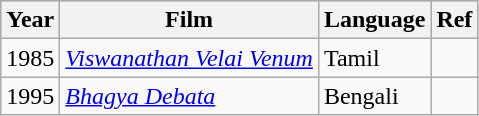<table class="wikitable">
<tr style="background:#ccc; text-align:center;">
<th>Year</th>
<th>Film</th>
<th>Language</th>
<th>Ref</th>
</tr>
<tr>
<td>1985</td>
<td><em><a href='#'>Viswanathan Velai Venum</a></em></td>
<td>Tamil</td>
<td></td>
</tr>
<tr>
<td>1995</td>
<td><em><a href='#'>Bhagya Debata</a></em></td>
<td>Bengali</td>
<td></td>
</tr>
</table>
